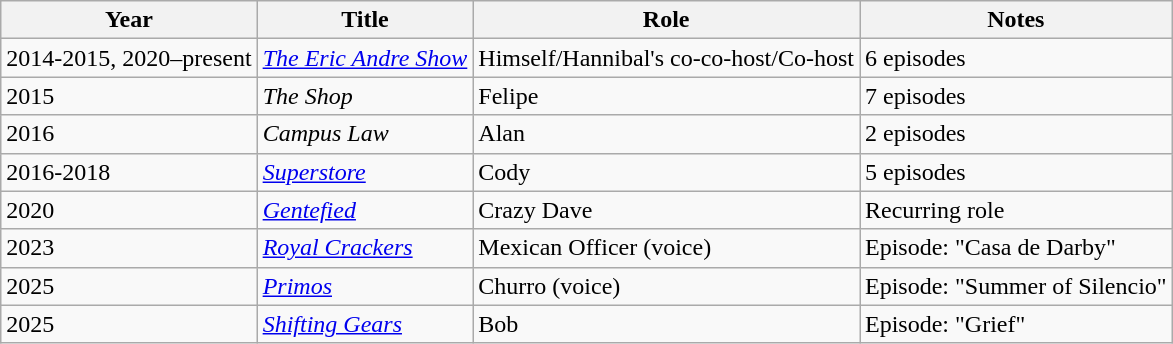<table class="wikitable sortable">
<tr>
<th>Year</th>
<th>Title</th>
<th>Role</th>
<th class="unsortable">Notes</th>
</tr>
<tr>
<td>2014-2015, 2020–present</td>
<td><em><a href='#'>The Eric Andre Show</a></em></td>
<td>Himself/Hannibal's co-co-host/Co-host</td>
<td>6 episodes</td>
</tr>
<tr>
<td>2015</td>
<td><em>The Shop</em></td>
<td>Felipe</td>
<td>7 episodes</td>
</tr>
<tr>
<td>2016</td>
<td><em>Campus Law</em></td>
<td>Alan</td>
<td>2 episodes</td>
</tr>
<tr>
<td>2016-2018</td>
<td><em><a href='#'>Superstore</a></em></td>
<td>Cody</td>
<td>5 episodes</td>
</tr>
<tr>
<td>2020</td>
<td><em><a href='#'>Gentefied</a></em></td>
<td>Crazy Dave</td>
<td>Recurring role</td>
</tr>
<tr>
<td>2023</td>
<td><em><a href='#'>Royal Crackers</a></em></td>
<td>Mexican Officer (voice)</td>
<td>Episode: "Casa de Darby"</td>
</tr>
<tr>
<td>2025</td>
<td><em><a href='#'>Primos</a></em></td>
<td>Churro (voice)</td>
<td>Episode: "Summer of Silencio"</td>
</tr>
<tr>
<td>2025</td>
<td><em><a href='#'>Shifting Gears</a></em></td>
<td>Bob</td>
<td>Episode: "Grief"</td>
</tr>
</table>
